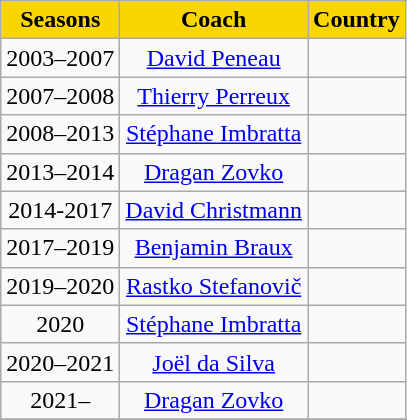<table class="wikitable" style="text-align: center;">
<tr>
<th style="color:black; background:#FaD600">Seasons</th>
<th style="color:black; background:#FaD600">Coach</th>
<th style="color:black; background:#FaD600">Country</th>
</tr>
<tr>
<td style="text-align: center">2003–2007</td>
<td style="text-align: center"><a href='#'>David Peneau</a></td>
<td style="text-align: center"></td>
</tr>
<tr>
<td style="text-align: center">2007–2008</td>
<td style="text-align: center"><a href='#'>Thierry Perreux</a></td>
<td style="text-align: center"></td>
</tr>
<tr>
<td style="text-align: center">2008–2013</td>
<td style="text-align: center"><a href='#'>Stéphane Imbratta</a></td>
<td style="text-align: center"></td>
</tr>
<tr>
<td style="text-align: center">2013–2014</td>
<td style="text-align: center"><a href='#'>Dragan Zovko</a></td>
<td style="text-align: center"></td>
</tr>
<tr>
<td style="text-align: center">2014-2017</td>
<td style="text-align: center"><a href='#'>David Christmann</a></td>
<td style="text-align: center"></td>
</tr>
<tr>
<td style="text-align: center">2017–2019</td>
<td style="text-align: center"><a href='#'>Benjamin Braux</a></td>
<td style="text-align: center"></td>
</tr>
<tr>
<td style="text-align: center">2019–2020</td>
<td style="text-align: center"><a href='#'>Rastko Stefanovič</a></td>
<td style="text-align: center"></td>
</tr>
<tr>
<td style="text-align: center">2020</td>
<td style="text-align: center"><a href='#'>Stéphane Imbratta</a></td>
<td style="text-align: center"></td>
</tr>
<tr>
<td style="text-align: center">2020–2021</td>
<td style="text-align: center"><a href='#'>Joël da Silva</a></td>
<td style="text-align: center"></td>
</tr>
<tr>
<td style="text-align: center">2021–</td>
<td style="text-align: center"><a href='#'>Dragan Zovko</a></td>
<td style="text-align: center"></td>
</tr>
<tr>
</tr>
</table>
